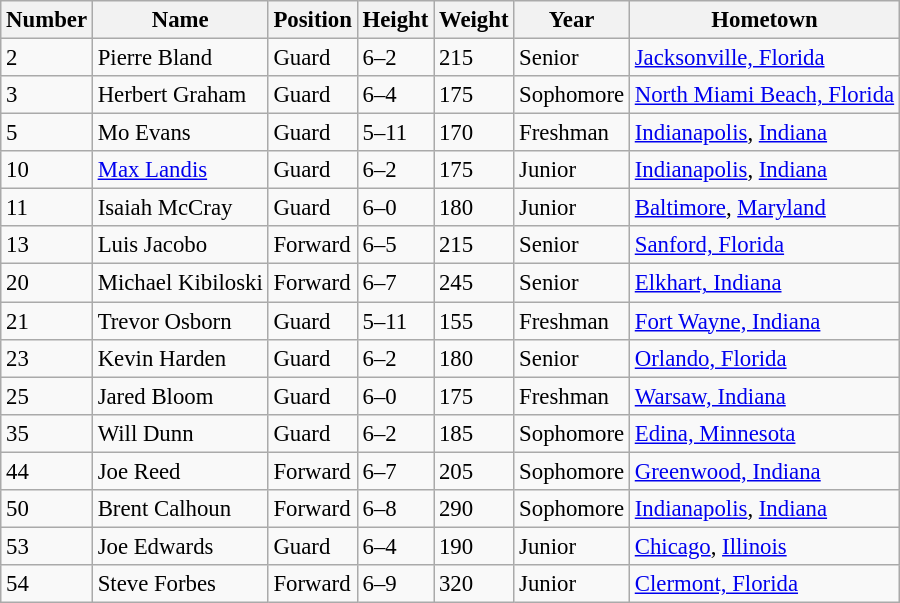<table class="wikitable sortable" style="font-size: 95%;">
<tr>
<th>Number</th>
<th>Name</th>
<th>Position</th>
<th>Height</th>
<th>Weight</th>
<th>Year</th>
<th>Hometown</th>
</tr>
<tr>
<td>2</td>
<td>Pierre Bland</td>
<td>Guard</td>
<td>6–2</td>
<td>215</td>
<td>Senior</td>
<td><a href='#'>Jacksonville, Florida</a></td>
</tr>
<tr>
<td>3</td>
<td>Herbert Graham</td>
<td>Guard</td>
<td>6–4</td>
<td>175</td>
<td>Sophomore</td>
<td><a href='#'>North Miami Beach, Florida</a></td>
</tr>
<tr>
<td>5</td>
<td>Mo Evans</td>
<td>Guard</td>
<td>5–11</td>
<td>170</td>
<td>Freshman</td>
<td><a href='#'>Indianapolis</a>, <a href='#'>Indiana</a></td>
</tr>
<tr>
<td>10</td>
<td><a href='#'>Max Landis</a></td>
<td>Guard</td>
<td>6–2</td>
<td>175</td>
<td>Junior</td>
<td><a href='#'>Indianapolis</a>, <a href='#'>Indiana</a></td>
</tr>
<tr>
<td>11</td>
<td>Isaiah McCray</td>
<td>Guard</td>
<td>6–0</td>
<td>180</td>
<td>Junior</td>
<td><a href='#'>Baltimore</a>, <a href='#'>Maryland</a></td>
</tr>
<tr>
<td>13</td>
<td>Luis Jacobo</td>
<td>Forward</td>
<td>6–5</td>
<td>215</td>
<td>Senior</td>
<td><a href='#'>Sanford, Florida</a></td>
</tr>
<tr>
<td>20</td>
<td>Michael Kibiloski</td>
<td>Forward</td>
<td>6–7</td>
<td>245</td>
<td>Senior</td>
<td><a href='#'>Elkhart, Indiana</a></td>
</tr>
<tr>
<td>21</td>
<td>Trevor Osborn</td>
<td>Guard</td>
<td>5–11</td>
<td>155</td>
<td>Freshman</td>
<td><a href='#'>Fort Wayne, Indiana</a></td>
</tr>
<tr>
<td>23</td>
<td>Kevin Harden</td>
<td>Guard</td>
<td>6–2</td>
<td>180</td>
<td>Senior</td>
<td><a href='#'>Orlando, Florida</a></td>
</tr>
<tr>
<td>25</td>
<td>Jared Bloom</td>
<td>Guard</td>
<td>6–0</td>
<td>175</td>
<td>Freshman</td>
<td><a href='#'>Warsaw, Indiana</a></td>
</tr>
<tr>
<td>35</td>
<td>Will Dunn</td>
<td>Guard</td>
<td>6–2</td>
<td>185</td>
<td>Sophomore</td>
<td><a href='#'>Edina, Minnesota</a></td>
</tr>
<tr>
<td>44</td>
<td>Joe Reed</td>
<td>Forward</td>
<td>6–7</td>
<td>205</td>
<td>Sophomore</td>
<td><a href='#'>Greenwood, Indiana</a></td>
</tr>
<tr>
<td>50</td>
<td>Brent Calhoun</td>
<td>Forward</td>
<td>6–8</td>
<td>290</td>
<td>Sophomore</td>
<td><a href='#'>Indianapolis</a>, <a href='#'>Indiana</a></td>
</tr>
<tr>
<td>53</td>
<td>Joe Edwards</td>
<td>Guard</td>
<td>6–4</td>
<td>190</td>
<td>Junior</td>
<td><a href='#'>Chicago</a>, <a href='#'>Illinois</a></td>
</tr>
<tr>
<td>54</td>
<td>Steve Forbes</td>
<td>Forward</td>
<td>6–9</td>
<td>320</td>
<td>Junior</td>
<td><a href='#'>Clermont, Florida</a></td>
</tr>
</table>
